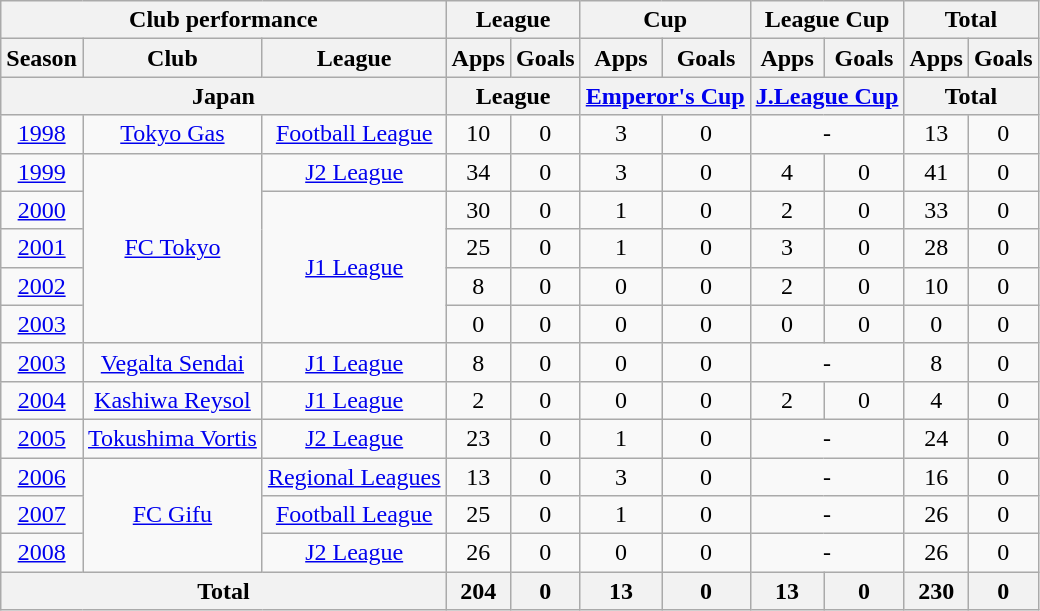<table class="wikitable" style="text-align:center;">
<tr>
<th colspan=3>Club performance</th>
<th colspan=2>League</th>
<th colspan=2>Cup</th>
<th colspan=2>League Cup</th>
<th colspan=2>Total</th>
</tr>
<tr>
<th>Season</th>
<th>Club</th>
<th>League</th>
<th>Apps</th>
<th>Goals</th>
<th>Apps</th>
<th>Goals</th>
<th>Apps</th>
<th>Goals</th>
<th>Apps</th>
<th>Goals</th>
</tr>
<tr>
<th colspan=3>Japan</th>
<th colspan=2>League</th>
<th colspan=2><a href='#'>Emperor's Cup</a></th>
<th colspan=2><a href='#'>J.League Cup</a></th>
<th colspan=2>Total</th>
</tr>
<tr>
<td><a href='#'>1998</a></td>
<td><a href='#'>Tokyo Gas</a></td>
<td><a href='#'>Football League</a></td>
<td>10</td>
<td>0</td>
<td>3</td>
<td>0</td>
<td colspan="2">-</td>
<td>13</td>
<td>0</td>
</tr>
<tr>
<td><a href='#'>1999</a></td>
<td rowspan="5"><a href='#'>FC Tokyo</a></td>
<td><a href='#'>J2 League</a></td>
<td>34</td>
<td>0</td>
<td>3</td>
<td>0</td>
<td>4</td>
<td>0</td>
<td>41</td>
<td>0</td>
</tr>
<tr>
<td><a href='#'>2000</a></td>
<td rowspan="4"><a href='#'>J1 League</a></td>
<td>30</td>
<td>0</td>
<td>1</td>
<td>0</td>
<td>2</td>
<td>0</td>
<td>33</td>
<td>0</td>
</tr>
<tr>
<td><a href='#'>2001</a></td>
<td>25</td>
<td>0</td>
<td>1</td>
<td>0</td>
<td>3</td>
<td>0</td>
<td>28</td>
<td>0</td>
</tr>
<tr>
<td><a href='#'>2002</a></td>
<td>8</td>
<td>0</td>
<td>0</td>
<td>0</td>
<td>2</td>
<td>0</td>
<td>10</td>
<td>0</td>
</tr>
<tr>
<td><a href='#'>2003</a></td>
<td>0</td>
<td>0</td>
<td>0</td>
<td>0</td>
<td>0</td>
<td>0</td>
<td>0</td>
<td>0</td>
</tr>
<tr>
<td><a href='#'>2003</a></td>
<td><a href='#'>Vegalta Sendai</a></td>
<td><a href='#'>J1 League</a></td>
<td>8</td>
<td>0</td>
<td>0</td>
<td>0</td>
<td colspan="2">-</td>
<td>8</td>
<td>0</td>
</tr>
<tr>
<td><a href='#'>2004</a></td>
<td><a href='#'>Kashiwa Reysol</a></td>
<td><a href='#'>J1 League</a></td>
<td>2</td>
<td>0</td>
<td>0</td>
<td>0</td>
<td>2</td>
<td>0</td>
<td>4</td>
<td>0</td>
</tr>
<tr>
<td><a href='#'>2005</a></td>
<td><a href='#'>Tokushima Vortis</a></td>
<td><a href='#'>J2 League</a></td>
<td>23</td>
<td>0</td>
<td>1</td>
<td>0</td>
<td colspan="2">-</td>
<td>24</td>
<td>0</td>
</tr>
<tr>
<td><a href='#'>2006</a></td>
<td rowspan="3"><a href='#'>FC Gifu</a></td>
<td><a href='#'>Regional Leagues</a></td>
<td>13</td>
<td>0</td>
<td>3</td>
<td>0</td>
<td colspan="2">-</td>
<td>16</td>
<td>0</td>
</tr>
<tr>
<td><a href='#'>2007</a></td>
<td><a href='#'>Football League</a></td>
<td>25</td>
<td>0</td>
<td>1</td>
<td>0</td>
<td colspan="2">-</td>
<td>26</td>
<td>0</td>
</tr>
<tr>
<td><a href='#'>2008</a></td>
<td><a href='#'>J2 League</a></td>
<td>26</td>
<td>0</td>
<td>0</td>
<td>0</td>
<td colspan="2">-</td>
<td>26</td>
<td>0</td>
</tr>
<tr>
<th colspan=3>Total</th>
<th>204</th>
<th>0</th>
<th>13</th>
<th>0</th>
<th>13</th>
<th>0</th>
<th>230</th>
<th>0</th>
</tr>
</table>
